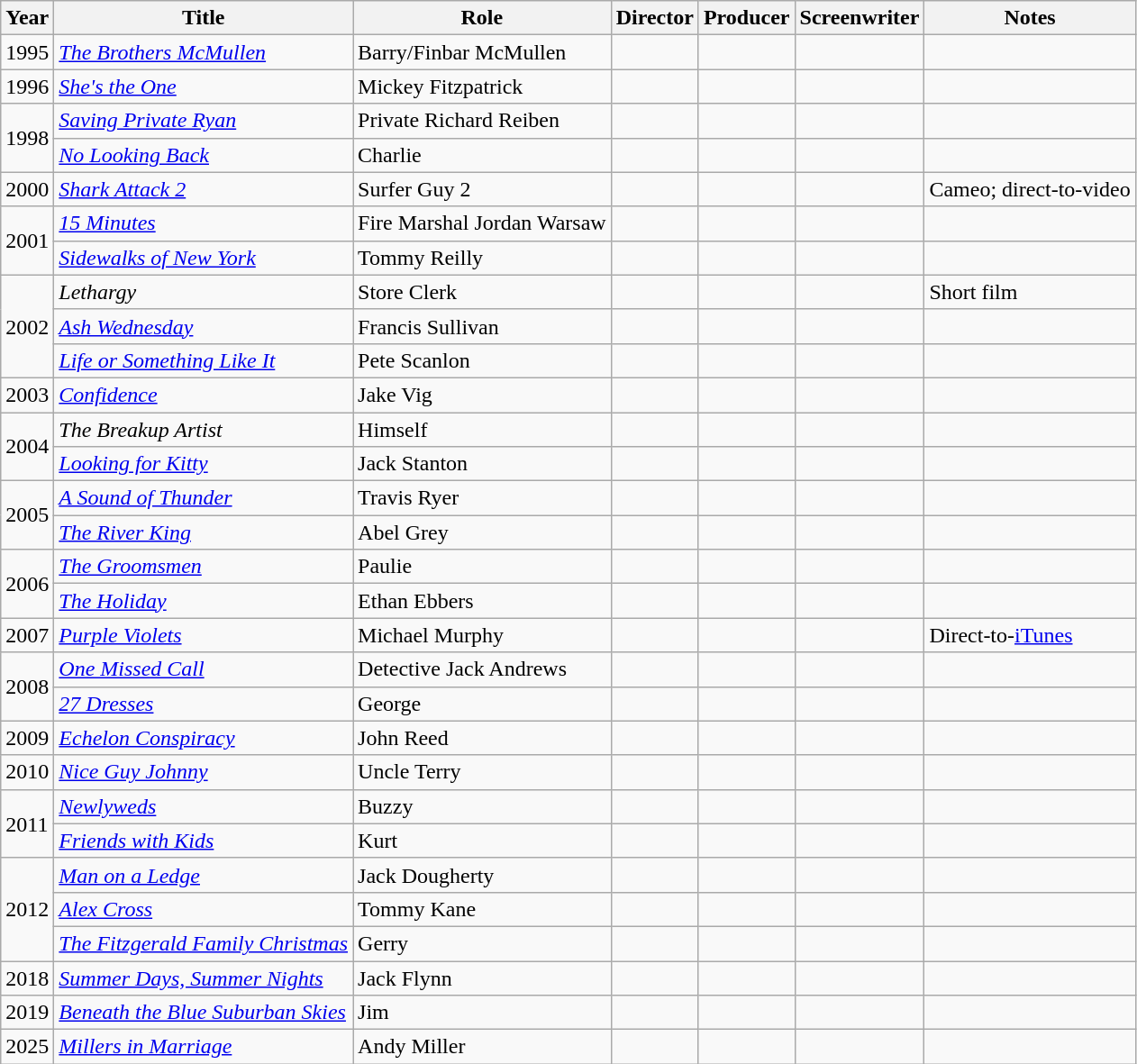<table class="wikitable sortable">
<tr>
<th>Year</th>
<th>Title</th>
<th>Role</th>
<th>Director</th>
<th>Producer</th>
<th>Screenwriter</th>
<th class=unsortable>Notes</th>
</tr>
<tr>
<td>1995</td>
<td><em><a href='#'>The Brothers McMullen</a></em></td>
<td>Barry/Finbar McMullen</td>
<td></td>
<td></td>
<td></td>
<td></td>
</tr>
<tr>
<td>1996</td>
<td><em><a href='#'>She's the One</a></em></td>
<td>Mickey Fitzpatrick</td>
<td></td>
<td></td>
<td></td>
<td></td>
</tr>
<tr>
<td rowspan="2">1998</td>
<td><em><a href='#'>Saving Private Ryan</a></em></td>
<td>Private Richard Reiben</td>
<td></td>
<td></td>
<td></td>
<td></td>
</tr>
<tr>
<td><em><a href='#'>No Looking Back</a></em></td>
<td>Charlie</td>
<td></td>
<td></td>
<td></td>
<td></td>
</tr>
<tr>
<td>2000</td>
<td><em><a href='#'>Shark Attack 2</a></em></td>
<td>Surfer Guy 2</td>
<td></td>
<td></td>
<td></td>
<td>Cameo; direct-to-video</td>
</tr>
<tr>
<td rowspan="2">2001</td>
<td><em><a href='#'>15 Minutes</a></em></td>
<td>Fire Marshal Jordan Warsaw</td>
<td></td>
<td></td>
<td></td>
<td></td>
</tr>
<tr>
<td><em><a href='#'>Sidewalks of New York</a></em></td>
<td>Tommy Reilly</td>
<td></td>
<td></td>
<td></td>
<td></td>
</tr>
<tr>
<td rowspan="3">2002</td>
<td><em>Lethargy</em></td>
<td>Store Clerk</td>
<td></td>
<td></td>
<td></td>
<td>Short film</td>
</tr>
<tr>
<td><em><a href='#'>Ash Wednesday</a></em></td>
<td>Francis Sullivan</td>
<td></td>
<td></td>
<td></td>
<td></td>
</tr>
<tr>
<td><em><a href='#'>Life or Something Like It</a></em></td>
<td>Pete Scanlon</td>
<td></td>
<td></td>
<td></td>
<td></td>
</tr>
<tr>
<td>2003</td>
<td><em><a href='#'>Confidence</a></em></td>
<td>Jake Vig</td>
<td></td>
<td></td>
<td></td>
<td></td>
</tr>
<tr>
<td rowspan="2">2004</td>
<td><em>The Breakup Artist</em></td>
<td>Himself</td>
<td></td>
<td></td>
<td></td>
<td></td>
</tr>
<tr>
<td><em><a href='#'>Looking for Kitty</a></em></td>
<td>Jack Stanton</td>
<td></td>
<td></td>
<td></td>
<td></td>
</tr>
<tr>
<td rowspan="2">2005</td>
<td><em><a href='#'>A Sound of Thunder</a></em></td>
<td>Travis Ryer</td>
<td></td>
<td></td>
<td></td>
<td></td>
</tr>
<tr>
<td><em><a href='#'>The River King</a></em></td>
<td>Abel Grey</td>
<td></td>
<td></td>
<td></td>
<td></td>
</tr>
<tr>
<td rowspan="2">2006</td>
<td><em><a href='#'>The Groomsmen</a></em></td>
<td>Paulie</td>
<td></td>
<td></td>
<td></td>
<td></td>
</tr>
<tr>
<td><em><a href='#'>The Holiday</a></em></td>
<td>Ethan Ebbers</td>
<td></td>
<td></td>
<td></td>
<td></td>
</tr>
<tr>
<td>2007</td>
<td><em><a href='#'>Purple Violets</a></em></td>
<td>Michael Murphy</td>
<td></td>
<td></td>
<td></td>
<td>Direct-to-<a href='#'>iTunes</a></td>
</tr>
<tr>
<td rowspan="2">2008</td>
<td><em><a href='#'>One Missed Call</a></em></td>
<td>Detective Jack Andrews</td>
<td></td>
<td></td>
<td></td>
<td></td>
</tr>
<tr>
<td><em><a href='#'>27 Dresses</a></em></td>
<td>George</td>
<td></td>
<td></td>
<td></td>
<td></td>
</tr>
<tr>
<td>2009</td>
<td><em><a href='#'>Echelon Conspiracy</a></em></td>
<td>John Reed</td>
<td></td>
<td></td>
<td></td>
<td></td>
</tr>
<tr>
<td>2010</td>
<td><em><a href='#'>Nice Guy Johnny</a></em></td>
<td>Uncle Terry</td>
<td></td>
<td></td>
<td></td>
<td></td>
</tr>
<tr>
<td rowspan="2">2011</td>
<td><em><a href='#'>Newlyweds</a></em></td>
<td>Buzzy</td>
<td></td>
<td></td>
<td></td>
<td></td>
</tr>
<tr>
<td><em><a href='#'>Friends with Kids</a></em></td>
<td>Kurt</td>
<td></td>
<td></td>
<td></td>
<td></td>
</tr>
<tr>
<td rowspan="3">2012</td>
<td><em><a href='#'>Man on a Ledge</a></em></td>
<td>Jack Dougherty</td>
<td></td>
<td></td>
<td></td>
<td></td>
</tr>
<tr>
<td><em><a href='#'>Alex Cross</a></em></td>
<td>Tommy Kane</td>
<td></td>
<td></td>
<td></td>
<td></td>
</tr>
<tr>
<td><em><a href='#'>The Fitzgerald Family Christmas</a></em></td>
<td>Gerry</td>
<td></td>
<td></td>
<td></td>
<td></td>
</tr>
<tr>
<td>2018</td>
<td><em><a href='#'>Summer Days, Summer Nights</a></em></td>
<td>Jack Flynn</td>
<td></td>
<td></td>
<td></td>
<td></td>
</tr>
<tr>
<td>2019</td>
<td><em><a href='#'>Beneath the Blue Suburban Skies</a></em></td>
<td>Jim</td>
<td></td>
<td></td>
<td></td>
<td></td>
</tr>
<tr>
<td>2025</td>
<td><em><a href='#'>Millers in Marriage</a></em></td>
<td>Andy Miller</td>
<td></td>
<td></td>
<td></td>
<td></td>
</tr>
</table>
